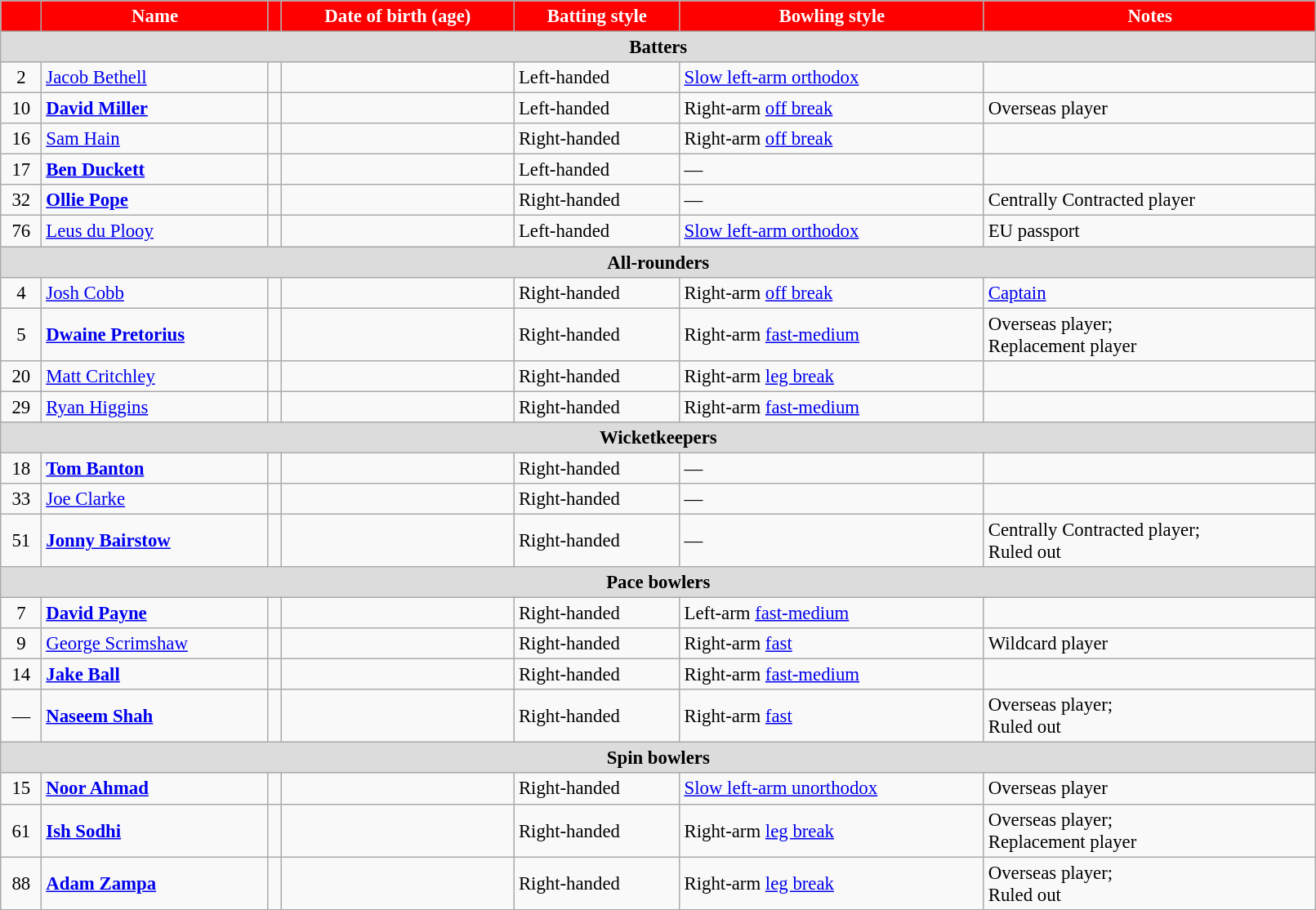<table class="wikitable" style="font-size:95%" width="85%">
<tr>
<th style="background:red; color:white"></th>
<th style="background:red; color:white">Name</th>
<th style="background:red; color:white"></th>
<th style="background:red; color:white">Date of birth (age)</th>
<th style="background:red; color:white">Batting style</th>
<th style="background:red; color:white">Bowling style</th>
<th style="background:red; color:white">Notes</th>
</tr>
<tr>
<th colspan="7" style="background: #DCDCDC" align=right>Batters</th>
</tr>
<tr>
<td style="text-align:center">2</td>
<td><a href='#'>Jacob Bethell</a></td>
<td style="text-align:center"></td>
<td></td>
<td>Left-handed</td>
<td><a href='#'>Slow left-arm orthodox</a></td>
<td></td>
</tr>
<tr>
<td style="text-align:center">10</td>
<td><strong><a href='#'>David Miller</a></strong></td>
<td style="text-align:center"></td>
<td></td>
<td>Left-handed</td>
<td>Right-arm <a href='#'>off break</a></td>
<td>Overseas player</td>
</tr>
<tr>
<td style="text-align:center">16</td>
<td><a href='#'>Sam Hain</a></td>
<td style="text-align:center"></td>
<td></td>
<td>Right-handed</td>
<td>Right-arm <a href='#'>off break</a></td>
<td></td>
</tr>
<tr>
<td style="text-align:center">17</td>
<td><strong><a href='#'>Ben Duckett</a></strong></td>
<td style="text-align:center"></td>
<td></td>
<td>Left-handed</td>
<td>—</td>
<td></td>
</tr>
<tr>
<td style="text-align:center">32</td>
<td><strong><a href='#'>Ollie Pope</a></strong></td>
<td style="text-align:center"></td>
<td></td>
<td>Right-handed</td>
<td>—</td>
<td>Centrally Contracted player</td>
</tr>
<tr>
<td style="text-align:center">76</td>
<td><a href='#'>Leus du Plooy</a></td>
<td style="text-align:center"></td>
<td></td>
<td>Left-handed</td>
<td><a href='#'>Slow left-arm orthodox</a></td>
<td>EU passport</td>
</tr>
<tr>
<th colspan="7" style="background: #DCDCDC" align=right>All-rounders</th>
</tr>
<tr>
<td style="text-align:center">4</td>
<td><a href='#'>Josh Cobb</a></td>
<td style="text-align:center"></td>
<td></td>
<td>Right-handed</td>
<td>Right-arm <a href='#'>off break</a></td>
<td><a href='#'>Captain</a></td>
</tr>
<tr>
<td style="text-align:center">5</td>
<td><strong><a href='#'>Dwaine Pretorius</a></strong></td>
<td style="text-align:center"></td>
<td></td>
<td>Right-handed</td>
<td>Right-arm <a href='#'>fast-medium</a></td>
<td>Overseas player; <br> Replacement player</td>
</tr>
<tr>
<td style="text-align:center">20</td>
<td><a href='#'>Matt Critchley</a></td>
<td style="text-align:center"></td>
<td></td>
<td>Right-handed</td>
<td>Right-arm <a href='#'>leg break</a></td>
<td></td>
</tr>
<tr>
<td style="text-align:center">29</td>
<td><a href='#'>Ryan Higgins</a></td>
<td style="text-align:center"></td>
<td></td>
<td>Right-handed</td>
<td>Right-arm <a href='#'>fast-medium</a></td>
<td></td>
</tr>
<tr>
<th colspan="7" style="background: #DCDCDC" align=right>Wicketkeepers</th>
</tr>
<tr>
<td style="text-align:center">18</td>
<td><strong><a href='#'>Tom Banton</a></strong></td>
<td style="text-align:center"></td>
<td></td>
<td>Right-handed</td>
<td>—</td>
<td></td>
</tr>
<tr>
<td style="text-align:center">33</td>
<td><a href='#'>Joe Clarke</a></td>
<td style="text-align:center"></td>
<td></td>
<td>Right-handed</td>
<td>—</td>
<td></td>
</tr>
<tr>
<td style="text-align:center">51</td>
<td><strong><a href='#'>Jonny Bairstow</a></strong></td>
<td style="text-align:center"></td>
<td></td>
<td>Right-handed</td>
<td>—</td>
<td>Centrally Contracted player; <br> Ruled out</td>
</tr>
<tr>
<th colspan="7" style="background: #DCDCDC" align=right>Pace bowlers</th>
</tr>
<tr>
<td style="text-align:center">7</td>
<td><strong><a href='#'>David Payne</a></strong></td>
<td style="text-align:center"></td>
<td></td>
<td>Right-handed</td>
<td>Left-arm <a href='#'>fast-medium</a></td>
<td></td>
</tr>
<tr>
<td style="text-align:center">9</td>
<td><a href='#'>George Scrimshaw</a></td>
<td style="text-align:center"></td>
<td></td>
<td>Right-handed</td>
<td>Right-arm <a href='#'>fast</a></td>
<td>Wildcard player</td>
</tr>
<tr>
<td style="text-align:center">14</td>
<td><strong><a href='#'>Jake Ball</a></strong></td>
<td style="text-align:center"></td>
<td></td>
<td>Right-handed</td>
<td>Right-arm <a href='#'>fast-medium</a></td>
<td></td>
</tr>
<tr>
<td style="text-align:center">—</td>
<td><strong><a href='#'>Naseem Shah</a></strong></td>
<td style="text-align:center"></td>
<td></td>
<td>Right-handed</td>
<td>Right-arm <a href='#'>fast</a></td>
<td>Overseas player; <br> Ruled out</td>
</tr>
<tr>
<th colspan="7" style="background: #DCDCDC" align=right>Spin bowlers</th>
</tr>
<tr>
<td style="text-align:center">15</td>
<td><strong><a href='#'>Noor Ahmad</a></strong></td>
<td style="text-align:center"></td>
<td></td>
<td>Right-handed</td>
<td><a href='#'>Slow left-arm unorthodox</a></td>
<td>Overseas player</td>
</tr>
<tr>
<td style="text-align:center">61</td>
<td><strong><a href='#'>Ish Sodhi</a></strong></td>
<td style="text-align:center"></td>
<td></td>
<td>Right-handed</td>
<td>Right-arm <a href='#'>leg break</a></td>
<td>Overseas player; <br> Replacement player</td>
</tr>
<tr>
<td style="text-align:center">88</td>
<td><strong><a href='#'>Adam Zampa</a></strong></td>
<td style="text-align:center"></td>
<td></td>
<td>Right-handed</td>
<td>Right-arm <a href='#'>leg break</a></td>
<td>Overseas player; <br> Ruled out</td>
</tr>
</table>
